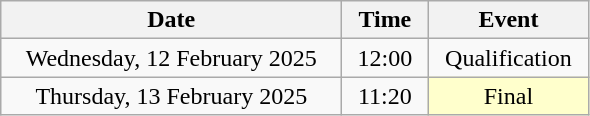<table class = "wikitable" style="text-align:center;">
<tr>
<th width=220>Date</th>
<th width=50>Time</th>
<th width=100>Event</th>
</tr>
<tr>
<td>Wednesday, 12 February 2025</td>
<td>12:00</td>
<td>Qualification</td>
</tr>
<tr>
<td>Thursday, 13 February 2025</td>
<td>11:20</td>
<td bgcolor=ffffcc>Final</td>
</tr>
</table>
